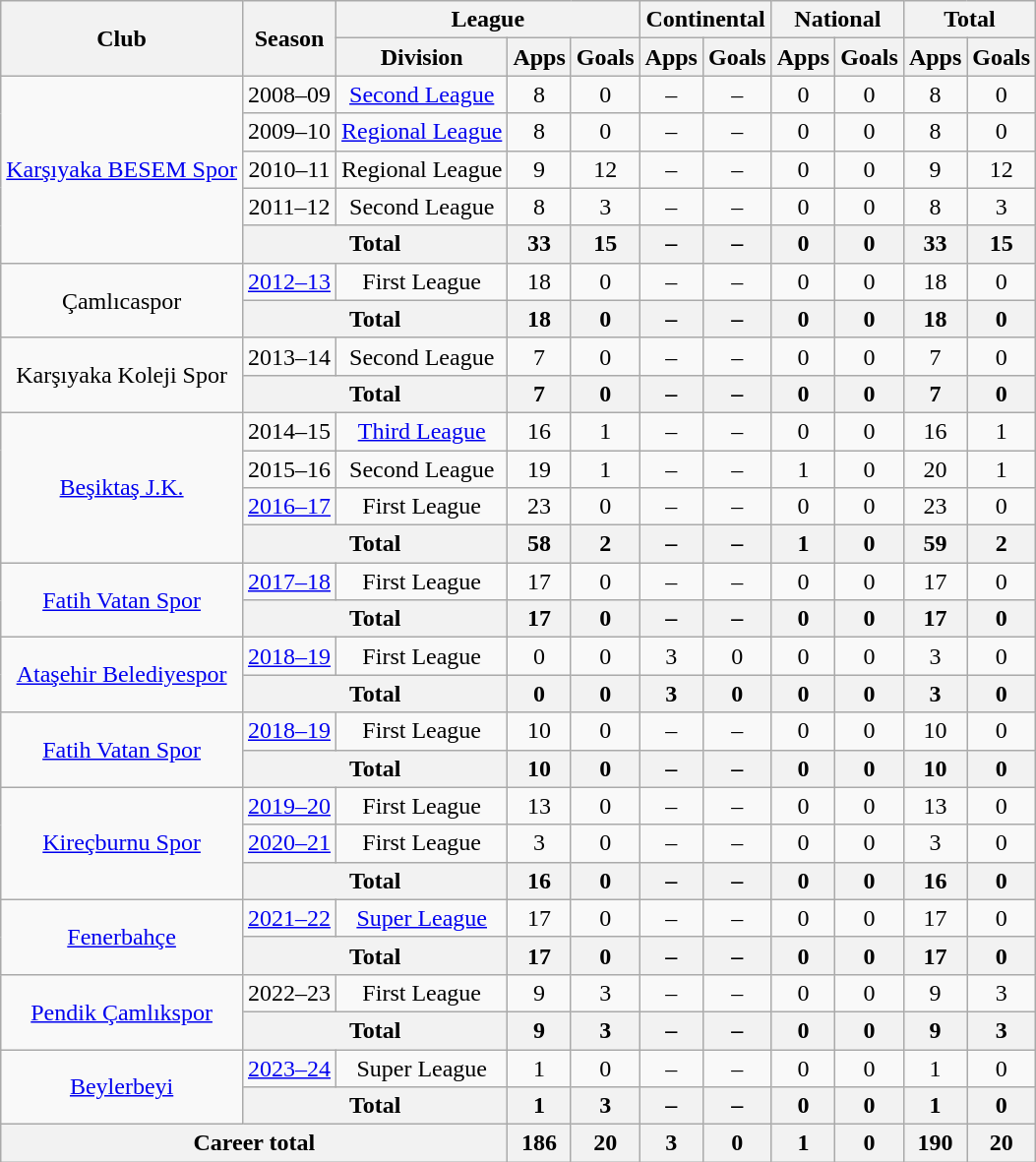<table class="wikitable" style="text-align: center;">
<tr>
<th rowspan=2>Club</th>
<th rowspan=2>Season</th>
<th colspan=3>League</th>
<th colspan=2>Continental</th>
<th colspan=2>National</th>
<th colspan=2>Total</th>
</tr>
<tr>
<th>Division</th>
<th>Apps</th>
<th>Goals</th>
<th>Apps</th>
<th>Goals</th>
<th>Apps</th>
<th>Goals</th>
<th>Apps</th>
<th>Goals</th>
</tr>
<tr>
<td rowspan=5><a href='#'>Karşıyaka BESEM Spor</a></td>
<td>2008–09</td>
<td><a href='#'>Second League</a></td>
<td>8</td>
<td>0</td>
<td>–</td>
<td>–</td>
<td>0</td>
<td>0</td>
<td>8</td>
<td>0</td>
</tr>
<tr>
<td>2009–10</td>
<td><a href='#'>Regional League</a></td>
<td>8</td>
<td>0</td>
<td>–</td>
<td>–</td>
<td>0</td>
<td>0</td>
<td>8</td>
<td>0</td>
</tr>
<tr>
<td>2010–11</td>
<td>Regional League</td>
<td>9</td>
<td>12</td>
<td>–</td>
<td>–</td>
<td>0</td>
<td>0</td>
<td>9</td>
<td>12</td>
</tr>
<tr>
<td>2011–12</td>
<td>Second League</td>
<td>8</td>
<td>3</td>
<td>–</td>
<td>–</td>
<td>0</td>
<td>0</td>
<td>8</td>
<td>3</td>
</tr>
<tr>
<th colspan=2>Total</th>
<th>33</th>
<th>15</th>
<th>–</th>
<th>–</th>
<th>0</th>
<th>0</th>
<th>33</th>
<th>15</th>
</tr>
<tr>
<td rowspan=2>Çamlıcaspor</td>
<td><a href='#'>2012–13</a></td>
<td>First League</td>
<td>18</td>
<td>0</td>
<td>–</td>
<td>–</td>
<td>0</td>
<td>0</td>
<td>18</td>
<td>0</td>
</tr>
<tr>
<th colspan=2>Total</th>
<th>18</th>
<th>0</th>
<th>–</th>
<th>–</th>
<th>0</th>
<th>0</th>
<th>18</th>
<th>0</th>
</tr>
<tr>
<td rowspan=2>Karşıyaka Koleji Spor</td>
<td>2013–14</td>
<td>Second League</td>
<td>7</td>
<td>0</td>
<td>–</td>
<td>–</td>
<td>0</td>
<td>0</td>
<td>7</td>
<td>0</td>
</tr>
<tr>
<th colspan=2>Total</th>
<th>7</th>
<th>0</th>
<th>–</th>
<th>–</th>
<th>0</th>
<th>0</th>
<th>7</th>
<th>0</th>
</tr>
<tr>
<td rowspan=4><a href='#'>Beşiktaş J.K.</a></td>
<td>2014–15</td>
<td><a href='#'>Third League</a></td>
<td>16</td>
<td>1</td>
<td>–</td>
<td>–</td>
<td>0</td>
<td>0</td>
<td>16</td>
<td>1</td>
</tr>
<tr>
<td>2015–16</td>
<td>Second League</td>
<td>19</td>
<td>1</td>
<td>–</td>
<td>–</td>
<td>1</td>
<td>0</td>
<td>20</td>
<td>1</td>
</tr>
<tr>
<td><a href='#'>2016–17</a></td>
<td>First League</td>
<td>23</td>
<td>0</td>
<td>–</td>
<td>–</td>
<td>0</td>
<td>0</td>
<td>23</td>
<td>0</td>
</tr>
<tr>
<th colspan=2>Total</th>
<th>58</th>
<th>2</th>
<th>–</th>
<th>–</th>
<th>1</th>
<th>0</th>
<th>59</th>
<th>2</th>
</tr>
<tr>
<td rowspan=2><a href='#'>Fatih Vatan Spor</a></td>
<td><a href='#'>2017–18</a></td>
<td>First League</td>
<td>17</td>
<td>0</td>
<td>–</td>
<td>–</td>
<td>0</td>
<td>0</td>
<td>17</td>
<td>0</td>
</tr>
<tr>
<th colspan=2>Total</th>
<th>17</th>
<th>0</th>
<th>–</th>
<th>–</th>
<th>0</th>
<th>0</th>
<th>17</th>
<th>0</th>
</tr>
<tr>
<td rowspan=2><a href='#'>Ataşehir Belediyespor</a></td>
<td><a href='#'>2018–19</a></td>
<td>First League</td>
<td>0</td>
<td>0</td>
<td>3</td>
<td>0</td>
<td>0</td>
<td>0</td>
<td>3</td>
<td>0</td>
</tr>
<tr>
<th colspan=2>Total</th>
<th>0</th>
<th>0</th>
<th>3</th>
<th>0</th>
<th>0</th>
<th>0</th>
<th>3</th>
<th>0</th>
</tr>
<tr>
<td rowspan=2><a href='#'>Fatih Vatan Spor</a></td>
<td><a href='#'>2018–19</a></td>
<td>First League</td>
<td>10</td>
<td>0</td>
<td>–</td>
<td>–</td>
<td>0</td>
<td>0</td>
<td>10</td>
<td>0</td>
</tr>
<tr>
<th colspan=2>Total</th>
<th>10</th>
<th>0</th>
<th>–</th>
<th>–</th>
<th>0</th>
<th>0</th>
<th>10</th>
<th>0</th>
</tr>
<tr>
<td rowspan=3><a href='#'>Kireçburnu Spor</a></td>
<td><a href='#'>2019–20</a></td>
<td>First League</td>
<td>13</td>
<td>0</td>
<td>–</td>
<td>–</td>
<td>0</td>
<td>0</td>
<td>13</td>
<td>0</td>
</tr>
<tr>
<td><a href='#'>2020–21</a></td>
<td>First League</td>
<td>3</td>
<td>0</td>
<td>–</td>
<td>–</td>
<td>0</td>
<td>0</td>
<td>3</td>
<td>0</td>
</tr>
<tr>
<th colspan=2>Total</th>
<th>16</th>
<th>0</th>
<th>–</th>
<th>–</th>
<th>0</th>
<th>0</th>
<th>16</th>
<th>0</th>
</tr>
<tr>
<td rowspan=2><a href='#'>Fenerbahçe</a></td>
<td><a href='#'>2021–22</a></td>
<td><a href='#'>Super League</a></td>
<td>17</td>
<td>0</td>
<td>–</td>
<td>–</td>
<td>0</td>
<td>0</td>
<td>17</td>
<td>0</td>
</tr>
<tr>
<th colspan=2>Total</th>
<th>17</th>
<th>0</th>
<th>–</th>
<th>–</th>
<th>0</th>
<th>0</th>
<th>17</th>
<th>0</th>
</tr>
<tr>
<td rowspan=2><a href='#'>Pendik Çamlıkspor</a></td>
<td>2022–23</td>
<td>First League</td>
<td>9</td>
<td>3</td>
<td>–</td>
<td>–</td>
<td>0</td>
<td>0</td>
<td>9</td>
<td>3</td>
</tr>
<tr>
<th colspan=2>Total</th>
<th>9</th>
<th>3</th>
<th>–</th>
<th>–</th>
<th>0</th>
<th>0</th>
<th>9</th>
<th>3</th>
</tr>
<tr>
<td rowspan=2><a href='#'>Beylerbeyi</a></td>
<td><a href='#'>2023–24</a></td>
<td>Super League</td>
<td>1</td>
<td>0</td>
<td>–</td>
<td>–</td>
<td>0</td>
<td>0</td>
<td>1</td>
<td>0</td>
</tr>
<tr>
<th colspan=2>Total</th>
<th>1</th>
<th>3</th>
<th>–</th>
<th>–</th>
<th>0</th>
<th>0</th>
<th>1</th>
<th>0</th>
</tr>
<tr>
<th colspan=3>Career total</th>
<th>186</th>
<th>20</th>
<th>3</th>
<th>0</th>
<th>1</th>
<th>0</th>
<th>190</th>
<th>20</th>
</tr>
</table>
